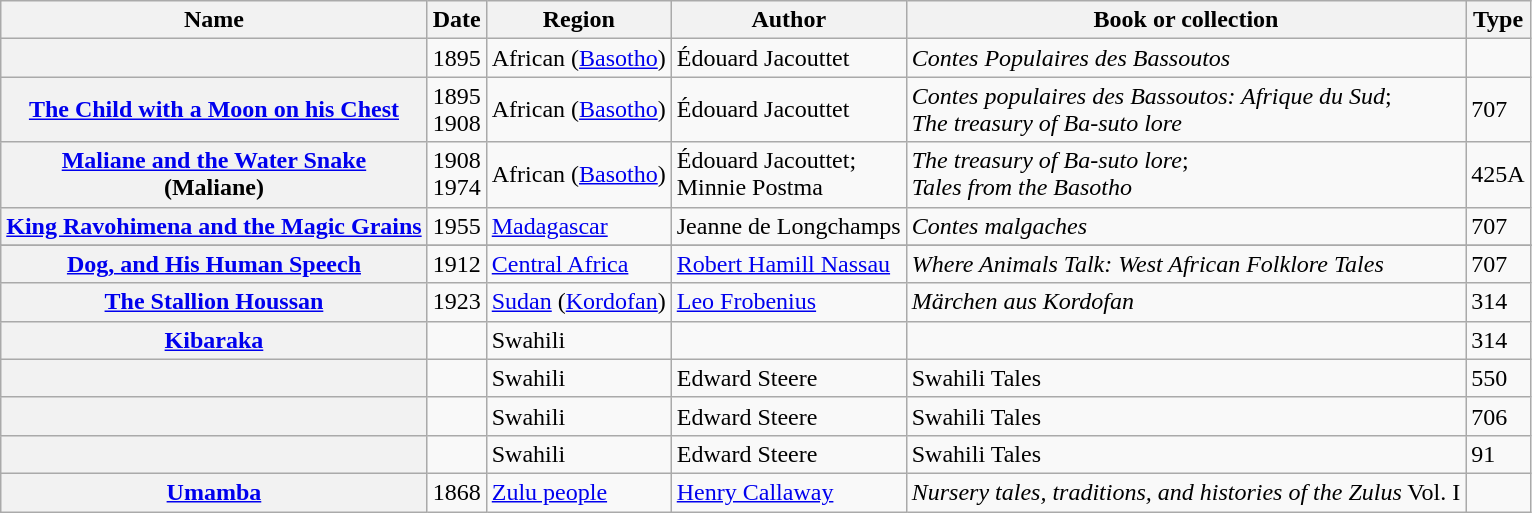<table class="wikitable sortable">
<tr>
<th scope="col">Name</th>
<th scope="col">Date</th>
<th scope="col">Region</th>
<th scope="col">Author</th>
<th scope="col">Book or collection</th>
<th scope="col">Type</th>
</tr>
<tr>
<th></th>
<td>1895</td>
<td>African (<a href='#'>Basotho</a>)</td>
<td>Édouard Jacouttet</td>
<td><em>Contes Populaires des Bassoutos</em></td>
<td></td>
</tr>
<tr>
<th><a href='#'>The Child with a Moon on his Chest</a></th>
<td>1895 <br> 1908</td>
<td>African (<a href='#'>Basotho</a>)</td>
<td>Édouard Jacouttet</td>
<td><em>Contes populaires des Bassoutos: Afrique du Sud</em>; <br> <em>The treasury of Ba-suto lore</em></td>
<td>707</td>
</tr>
<tr>
<th><a href='#'>Maliane and the Water Snake</a> <br> (Maliane)</th>
<td>1908 <br> 1974</td>
<td>African (<a href='#'>Basotho</a>)</td>
<td>Édouard Jacouttet; <br> Minnie Postma</td>
<td><em>The treasury of Ba-suto lore</em>; <br> <em>Tales from the Basotho</em></td>
<td>425A</td>
</tr>
<tr>
<th><a href='#'>King Ravohimena and the Magic Grains</a></th>
<td>1955</td>
<td><a href='#'>Madagascar</a></td>
<td>Jeanne de Longchamps</td>
<td><em>Contes malgaches</em></td>
<td>707</td>
</tr>
<tr>
</tr>
<tr>
<th><a href='#'>Dog, and His Human Speech</a></th>
<td>1912</td>
<td><a href='#'>Central Africa</a></td>
<td><a href='#'>Robert Hamill Nassau</a></td>
<td><em>Where Animals Talk: West African Folklore Tales</em></td>
<td>707</td>
</tr>
<tr>
<th><a href='#'>The Stallion Houssan</a></th>
<td>1923</td>
<td><a href='#'>Sudan</a> (<a href='#'>Kordofan</a>)</td>
<td><a href='#'>Leo Frobenius</a></td>
<td><em>Märchen aus Kordofan</em></td>
<td>314</td>
</tr>
<tr>
<th><a href='#'>Kibaraka</a></th>
<td></td>
<td>Swahili</td>
<td></td>
<td></td>
<td>314</td>
</tr>
<tr>
<th></th>
<td></td>
<td>Swahili</td>
<td>Edward Steere</td>
<td>Swahili Tales</td>
<td>550</td>
</tr>
<tr>
<th></th>
<td></td>
<td>Swahili</td>
<td>Edward Steere</td>
<td>Swahili Tales</td>
<td>706</td>
</tr>
<tr>
<th></th>
<td></td>
<td>Swahili</td>
<td>Edward Steere</td>
<td>Swahili Tales</td>
<td>91</td>
</tr>
<tr>
<th><a href='#'>Umamba</a></th>
<td>1868</td>
<td><a href='#'>Zulu people</a></td>
<td><a href='#'>Henry Callaway</a></td>
<td><em>Nursery tales, traditions, and histories of the Zulus</em> Vol. I</td>
<td></td>
</tr>
</table>
